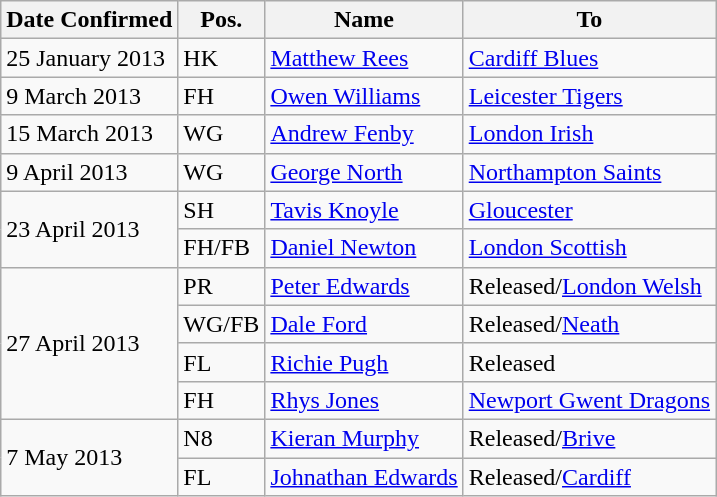<table class="wikitable">
<tr>
<th>Date Confirmed</th>
<th>Pos.</th>
<th>Name</th>
<th>To</th>
</tr>
<tr>
<td>25 January 2013</td>
<td>HK</td>
<td> <a href='#'>Matthew Rees</a></td>
<td><a href='#'>Cardiff Blues</a></td>
</tr>
<tr>
<td>9 March 2013</td>
<td>FH</td>
<td> <a href='#'>Owen Williams</a></td>
<td><a href='#'>Leicester Tigers</a></td>
</tr>
<tr>
<td>15 March 2013</td>
<td>WG</td>
<td> <a href='#'>Andrew Fenby</a></td>
<td><a href='#'>London Irish</a></td>
</tr>
<tr>
<td>9 April 2013</td>
<td>WG</td>
<td> <a href='#'>George North</a></td>
<td><a href='#'>Northampton Saints</a></td>
</tr>
<tr>
<td rowspan="2">23 April 2013</td>
<td>SH</td>
<td> <a href='#'>Tavis Knoyle</a></td>
<td><a href='#'>Gloucester</a></td>
</tr>
<tr>
<td>FH/FB</td>
<td> <a href='#'>Daniel Newton</a></td>
<td><a href='#'>London Scottish</a></td>
</tr>
<tr>
<td rowspan="4">27 April 2013</td>
<td>PR</td>
<td> <a href='#'>Peter Edwards</a></td>
<td>Released/<a href='#'>London Welsh</a></td>
</tr>
<tr>
<td>WG/FB</td>
<td> <a href='#'>Dale Ford</a></td>
<td>Released/<a href='#'>Neath</a></td>
</tr>
<tr>
<td>FL</td>
<td> <a href='#'>Richie Pugh</a></td>
<td>Released</td>
</tr>
<tr>
<td>FH</td>
<td> <a href='#'>Rhys Jones</a></td>
<td><a href='#'>Newport Gwent Dragons</a></td>
</tr>
<tr>
<td rowspan="2">7 May 2013</td>
<td>N8</td>
<td> <a href='#'>Kieran Murphy</a></td>
<td>Released/<a href='#'>Brive</a></td>
</tr>
<tr>
<td>FL</td>
<td> <a href='#'>Johnathan Edwards</a></td>
<td>Released/<a href='#'>Cardiff</a></td>
</tr>
</table>
